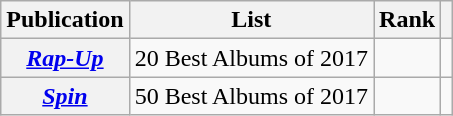<table class="wikitable sortable plainrowheaders" style="border:none; margin:0;">
<tr>
<th scope="col">Publication</th>
<th scope="col" class="unsortable">List</th>
<th scope="col" data-sort-type="number">Rank</th>
<th scope="col" class="unsortable"></th>
</tr>
<tr>
<th scope="row"><em><a href='#'>Rap-Up</a></em></th>
<td>20 Best Albums of 2017</td>
<td></td>
<td></td>
</tr>
<tr>
<th scope="row"><em><a href='#'>Spin</a></em></th>
<td>50 Best Albums of 2017</td>
<td></td>
<td></td>
</tr>
</table>
